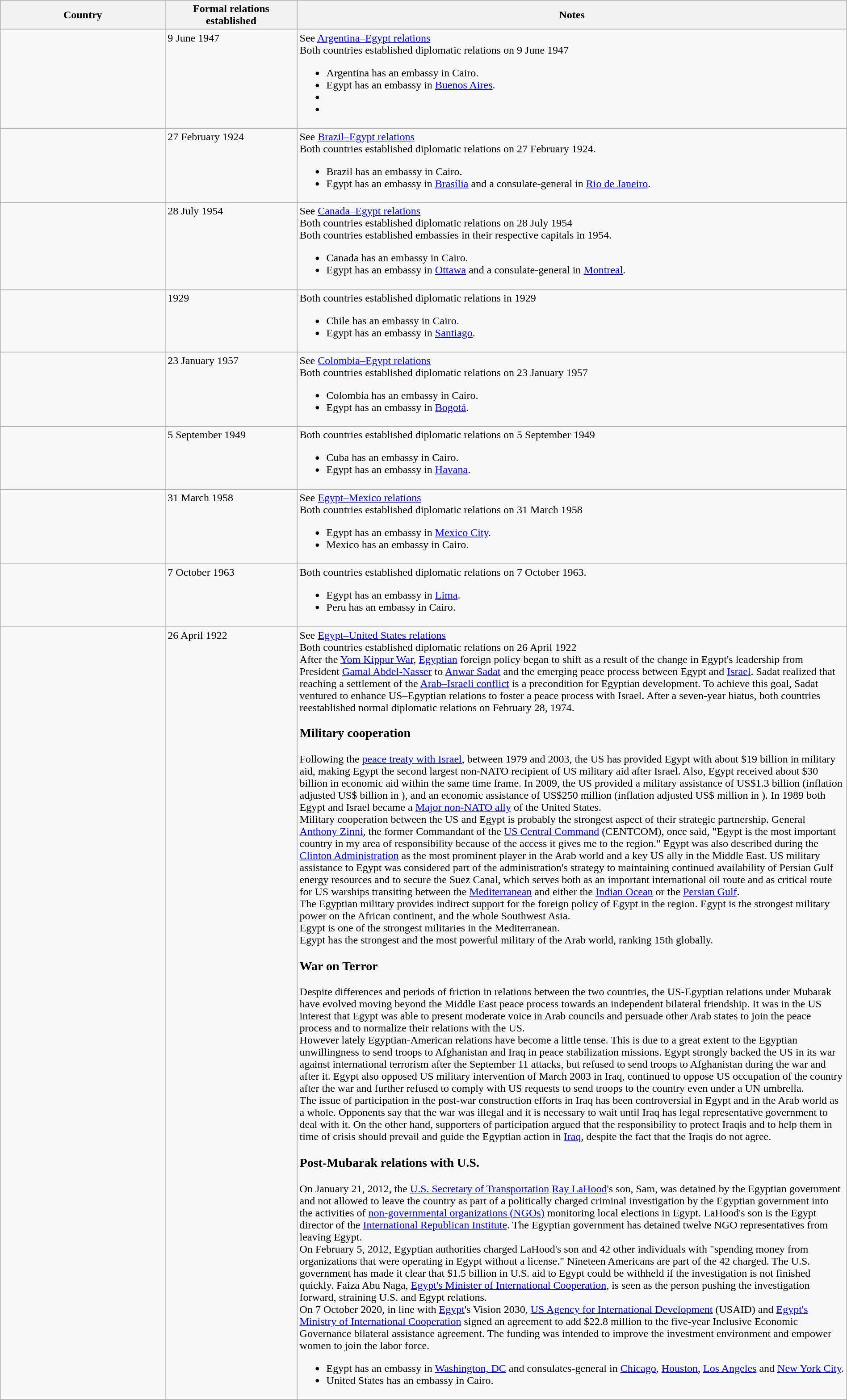<table class="wikitable sortable" style="width:100%; margin:auto;">
<tr>
<th style="width:15%;">Country</th>
<th style="width:12%;">Formal relations established</th>
<th style="width:50%;">Notes</th>
</tr>
<tr valign="top">
<td></td>
<td>9 June 1947</td>
<td>See <a href='#'>Argentina–Egypt relations</a><br>Both countries established diplomatic relations on 9 June 1947<ul><li>Argentina has an embassy in Cairo.</li><li>Egypt has an embassy in <a href='#'>Buenos Aires</a>.</li><li></li><li></li></ul></td>
</tr>
<tr valign="top">
<td></td>
<td>27 February 1924</td>
<td>See <a href='#'>Brazil–Egypt relations</a><br>Both countries established diplomatic relations on 27 February 1924.<ul><li>Brazil has an embassy in Cairo.</li><li>Egypt has an embassy in <a href='#'>Brasília</a> and a consulate-general in <a href='#'>Rio de Janeiro</a>.</li></ul></td>
</tr>
<tr valign="top">
<td></td>
<td>28 July 1954</td>
<td>See <a href='#'>Canada–Egypt relations</a><br>Both countries established diplomatic relations on 28 July 1954<br>Both countries established embassies in their respective capitals in 1954.<ul><li>Canada has an embassy in Cairo.</li><li>Egypt has an embassy in <a href='#'>Ottawa</a> and a consulate-general in <a href='#'>Montreal</a>.</li></ul></td>
</tr>
<tr valign="top">
<td></td>
<td>1929</td>
<td>Both countries established diplomatic relations in 1929<br><ul><li>Chile has an embassy in Cairo.</li><li>Egypt has an embassy in <a href='#'>Santiago</a>.</li></ul></td>
</tr>
<tr valign="top">
<td></td>
<td>23 January 1957</td>
<td>See <a href='#'>Colombia–Egypt relations</a><br>Both countries established diplomatic relations on 23 January 1957<ul><li>Colombia has an embassy in Cairo.</li><li>Egypt has an embassy in <a href='#'>Bogotá</a>.</li></ul></td>
</tr>
<tr valign="top">
<td></td>
<td>5 September 1949</td>
<td>Both countries established diplomatic relations on 5 September 1949<br><ul><li>Cuba has an embassy in Cairo.</li><li>Egypt has an embassy in <a href='#'>Havana</a>.</li></ul></td>
</tr>
<tr valign="top">
<td></td>
<td>31 March 1958</td>
<td>See <a href='#'>Egypt–Mexico relations</a><br>Both countries established diplomatic relations on 31 March 1958<ul><li>Egypt has an embassy in <a href='#'>Mexico City</a>.</li><li>Mexico has an embassy in Cairo.</li></ul></td>
</tr>
<tr valign="top">
<td></td>
<td>7 October 1963</td>
<td>Both countries established diplomatic relations on 7 October 1963.<br><ul><li>Egypt has an embassy in <a href='#'>Lima</a>.</li><li>Peru has an embassy in Cairo.</li></ul></td>
</tr>
<tr valign="top">
<td></td>
<td>26 April 1922</td>
<td>See <a href='#'>Egypt–United States relations</a><br>Both countries established diplomatic relations on 26 April 1922<br>After the <a href='#'>Yom Kippur War</a>, <a href='#'>Egyptian</a> foreign policy began to shift as a result of the change in Egypt's leadership from President <a href='#'>Gamal Abdel-Nasser</a> to <a href='#'>Anwar Sadat</a> and the emerging peace process between Egypt and <a href='#'>Israel</a>. Sadat realized that reaching a settlement of the <a href='#'>Arab–Israeli conflict</a> is a precondition for Egyptian development. To achieve this goal, Sadat ventured to enhance US–Egyptian relations to foster a peace process with Israel. After a seven-year hiatus, both countries reestablished normal diplomatic relations on February 28, 1974.<h3>Military cooperation</h3>Following the <a href='#'>peace treaty with Israel</a>, between 1979 and 2003, the US has provided Egypt with about $19 billion in military aid, making Egypt the second largest non-NATO recipient of US military aid after Israel. Also, Egypt received about $30 billion in economic aid within the same time frame. In 2009, the US provided a military assistance of US$1.3 billion (inflation adjusted US$  billion in ), and an economic assistance of US$250 million (inflation adjusted US$  million in ).
In 1989 both Egypt and Israel became a <a href='#'>Major non-NATO ally</a> of the United States.<br>Military cooperation between the US and Egypt is probably the strongest aspect of their strategic partnership. General <a href='#'>Anthony Zinni</a>, the former Commandant of the <a href='#'>US Central Command</a> (CENTCOM), once said, "Egypt is the most important country in my area of responsibility because of the access it gives me to the region." Egypt was also described during the <a href='#'>Clinton Administration</a> as the most prominent player in the Arab world and a key US ally in the Middle East. US military assistance to Egypt was considered part of the administration's strategy to maintaining continued availability of Persian Gulf energy resources and to secure the Suez Canal, which serves both as an important international oil route and as critical route for US warships transiting between the <a href='#'>Mediterranean</a> and either the <a href='#'>Indian Ocean</a> or the <a href='#'>Persian Gulf</a>.<br>The Egyptian military provides indirect support for the foreign policy of Egypt in the region. Egypt is the strongest military power on the African continent, and the whole Southwest Asia.<br>Egypt is one of the strongest militaries in the Mediterranean.<br>Egypt has the strongest and the most powerful military of the Arab world, ranking 15th globally.<h3>War on Terror</h3>Despite differences and periods of friction in relations between the two countries, the US-Egyptian relations under Mubarak have evolved moving beyond the Middle East peace process towards an independent bilateral friendship. It was in the US interest that Egypt was able to present moderate voice in Arab councils and persuade other Arab states to join the peace process and to normalize their relations with the US.<br>However lately Egyptian-American relations have become a little tense. This is due to a great extent to the Egyptian unwillingness to send troops to Afghanistan and Iraq in peace stabilization missions. Egypt strongly backed the US in its war against international terrorism after the September 11 attacks, but refused to send troops to Afghanistan during the war and after it. Egypt also opposed US military intervention of March 2003 in Iraq, continued to oppose US occupation of the country after the war and further refused to comply with US requests to send troops to the country even under a UN umbrella.<br>The issue of participation in the post-war construction efforts in Iraq has been controversial in Egypt and in the Arab world as a whole. Opponents say that the war was illegal and it is necessary to wait until Iraq has legal representative government to deal with it. On the other hand, supporters of participation argued that the responsibility to protect Iraqis and to help them in time of crisis should prevail and guide the Egyptian action in <a href='#'>Iraq</a>, despite the fact that the Iraqis do not agree.<h3>Post-Mubarak relations with U.S.</h3>
On January 21, 2012, the <a href='#'>U.S. Secretary of Transportation</a> <a href='#'>Ray LaHood</a>'s son, Sam, was detained by the Egyptian government and not allowed to leave the country as part of a politically charged criminal investigation by the Egyptian government into the activities of <a href='#'>non-governmental organizations (NGOs)</a> monitoring local elections in Egypt. LaHood's son is the Egypt director of the <a href='#'>International Republican Institute</a>. The Egyptian government has detained twelve NGO representatives from leaving Egypt.<br>On February 5, 2012, Egyptian authorities charged LaHood's son and 42 other individuals with "spending money from organizations that were operating in Egypt without a license." Nineteen Americans are part of the 42 charged. The U.S. government has made it clear that $1.5 billion in U.S. aid to Egypt could be withheld if the investigation is not finished quickly. Faiza Abu Naga, <a href='#'>Egypt's Minister of International Cooperation</a>, is seen as the person pushing the investigation forward, straining U.S. and Egypt relations.<br>On 7 October 2020, in line with <a href='#'>Egypt</a>'s Vision 2030, <a href='#'>US Agency for International Development</a> (USAID) and <a href='#'>Egypt's Ministry of International Cooperation</a> signed an agreement to add $22.8 million to the five-year Inclusive Economic Governance bilateral assistance agreement. The funding was intended to improve the investment environment and empower women to join the labor force.<ul><li>Egypt has an embassy in <a href='#'>Washington, DC</a> and consulates-general in <a href='#'>Chicago</a>, <a href='#'>Houston</a>, <a href='#'>Los Angeles</a> and <a href='#'>New York City</a>.</li><li>United States has an embassy in Cairo.</li></ul></td>
</tr>
</table>
